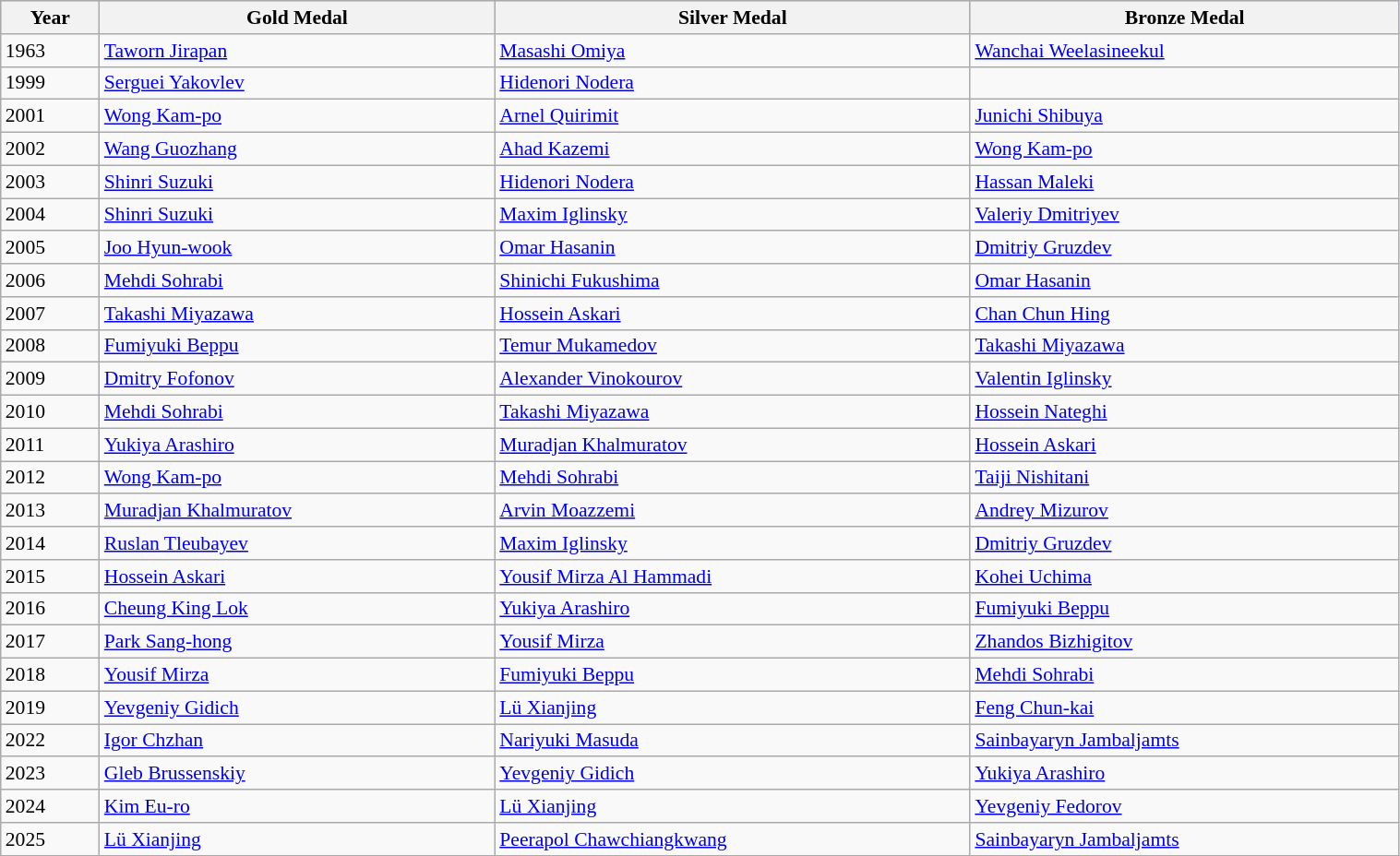<table class=wikitable style="font-size:90%" width="80%">
<tr style="background:#ccccff;">
<th>Year</th>
<th> <strong>Gold Medal</strong></th>
<th> <strong>Silver Medal</strong></th>
<th> <strong>Bronze Medal</strong></th>
</tr>
<tr>
<td>1963</td>
<td> <a href='#'>Taworn Jirapan</a></td>
<td> <a href='#'>Masashi Omiya</a></td>
<td> <a href='#'>Wanchai Weelasineekul</a></td>
</tr>
<tr>
<td>1999</td>
<td> <a href='#'>Serguei Yakovlev</a></td>
<td> <a href='#'>Hidenori Nodera</a></td>
<td></td>
</tr>
<tr>
<td>2001</td>
<td> <a href='#'>Wong Kam-po</a></td>
<td> <a href='#'>Arnel Quirimit</a></td>
<td> <a href='#'>Junichi Shibuya</a></td>
</tr>
<tr>
<td>2002</td>
<td> <a href='#'>Wang Guozhang</a></td>
<td> <a href='#'>Ahad Kazemi</a></td>
<td> <a href='#'>Wong Kam-po</a></td>
</tr>
<tr>
<td>2003</td>
<td> <a href='#'>Shinri Suzuki</a></td>
<td> <a href='#'>Hidenori Nodera</a></td>
<td> <a href='#'>Hassan Maleki</a></td>
</tr>
<tr>
<td>2004</td>
<td> <a href='#'>Shinri Suzuki</a></td>
<td> <a href='#'>Maxim Iglinsky</a></td>
<td> <a href='#'>Valeriy Dmitriyev</a></td>
</tr>
<tr>
<td>2005</td>
<td> <a href='#'>Joo Hyun-wook</a></td>
<td> <a href='#'>Omar Hasanin</a></td>
<td> <a href='#'>Dmitriy Gruzdev</a></td>
</tr>
<tr>
<td>2006</td>
<td> <a href='#'>Mehdi Sohrabi</a></td>
<td> <a href='#'>Shinichi Fukushima</a></td>
<td> <a href='#'>Omar Hasanin</a></td>
</tr>
<tr>
<td>2007</td>
<td> <a href='#'>Takashi Miyazawa</a></td>
<td> <a href='#'>Hossein Askari</a></td>
<td> <a href='#'>Chan Chun Hing</a></td>
</tr>
<tr>
<td>2008</td>
<td> <a href='#'>Fumiyuki Beppu</a></td>
<td> <a href='#'>Temur Mukamedov</a></td>
<td> <a href='#'>Takashi Miyazawa</a></td>
</tr>
<tr>
<td>2009</td>
<td> <a href='#'>Dmitry Fofonov</a></td>
<td> <a href='#'>Alexander Vinokourov</a></td>
<td> <a href='#'>Valentin Iglinsky</a></td>
</tr>
<tr>
<td>2010</td>
<td> <a href='#'>Mehdi Sohrabi</a></td>
<td> <a href='#'>Takashi Miyazawa</a></td>
<td> <a href='#'>Hossein Nateghi</a></td>
</tr>
<tr>
<td>2011</td>
<td> <a href='#'>Yukiya Arashiro</a></td>
<td> <a href='#'>Muradjan Khalmuratov</a></td>
<td> <a href='#'>Hossein Askari</a></td>
</tr>
<tr>
<td>2012</td>
<td> <a href='#'>Wong Kam-po</a></td>
<td> <a href='#'>Mehdi Sohrabi</a></td>
<td> <a href='#'>Taiji Nishitani</a></td>
</tr>
<tr>
<td>2013</td>
<td> <a href='#'>Muradjan Khalmuratov</a></td>
<td> <a href='#'>Arvin Moazzemi</a></td>
<td> <a href='#'>Andrey Mizurov</a></td>
</tr>
<tr>
<td>2014</td>
<td> <a href='#'>Ruslan Tleubayev</a></td>
<td> <a href='#'>Maxim Iglinsky</a></td>
<td> <a href='#'>Dmitriy Gruzdev</a></td>
</tr>
<tr>
<td>2015</td>
<td> <a href='#'>Hossein Askari</a></td>
<td> <a href='#'>Yousif Mirza Al Hammadi</a></td>
<td> <a href='#'>Kohei Uchima</a></td>
</tr>
<tr>
<td>2016</td>
<td> <a href='#'>Cheung King Lok</a></td>
<td> <a href='#'>Yukiya Arashiro</a></td>
<td> <a href='#'>Fumiyuki Beppu</a></td>
</tr>
<tr>
<td>2017</td>
<td> <a href='#'>Park Sang-hong</a></td>
<td> <a href='#'>Yousif Mirza</a></td>
<td> <a href='#'>Zhandos Bizhigitov</a></td>
</tr>
<tr>
<td>2018</td>
<td> <a href='#'>Yousif Mirza</a></td>
<td> <a href='#'>Fumiyuki Beppu</a></td>
<td> <a href='#'>Mehdi Sohrabi</a></td>
</tr>
<tr>
<td>2019</td>
<td> <a href='#'>Yevgeniy Gidich</a></td>
<td> <a href='#'>Lü Xianjing</a></td>
<td> <a href='#'>Feng Chun-kai</a></td>
</tr>
<tr>
<td>2022</td>
<td> <a href='#'>Igor Chzhan</a></td>
<td> <a href='#'>Nariyuki Masuda</a></td>
<td> <a href='#'>Sainbayaryn Jambaljamts</a></td>
</tr>
<tr>
<td>2023</td>
<td> <a href='#'>Gleb Brussenskiy</a></td>
<td> <a href='#'>Yevgeniy Gidich</a></td>
<td> <a href='#'>Yukiya Arashiro</a></td>
</tr>
<tr>
<td>2024</td>
<td> <a href='#'>Kim Eu-ro</a></td>
<td> <a href='#'>Lü Xianjing</a></td>
<td> <a href='#'>Yevgeniy Fedorov</a></td>
</tr>
<tr>
<td>2025</td>
<td> <a href='#'>Lü Xianjing</a></td>
<td> <a href='#'>Peerapol Chawchiangkwang</a></td>
<td> <a href='#'>Sainbayaryn Jambaljamts</a></td>
</tr>
</table>
